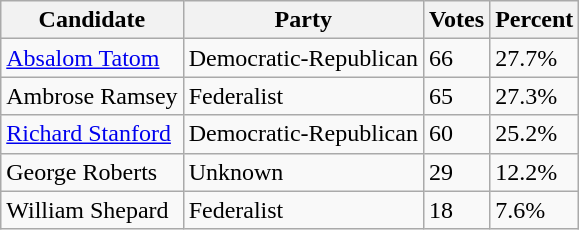<table class=wikitable>
<tr>
<th>Candidate</th>
<th>Party</th>
<th>Votes</th>
<th>Percent</th>
</tr>
<tr>
<td><a href='#'>Absalom Tatom</a></td>
<td>Democratic-Republican</td>
<td>66</td>
<td>27.7%</td>
</tr>
<tr>
<td>Ambrose Ramsey</td>
<td>Federalist</td>
<td>65</td>
<td>27.3%</td>
</tr>
<tr>
<td><a href='#'>Richard Stanford</a></td>
<td>Democratic-Republican</td>
<td>60</td>
<td>25.2%</td>
</tr>
<tr>
<td>George Roberts</td>
<td>Unknown</td>
<td>29</td>
<td>12.2%</td>
</tr>
<tr>
<td>William Shepard</td>
<td>Federalist</td>
<td>18</td>
<td>7.6%</td>
</tr>
</table>
